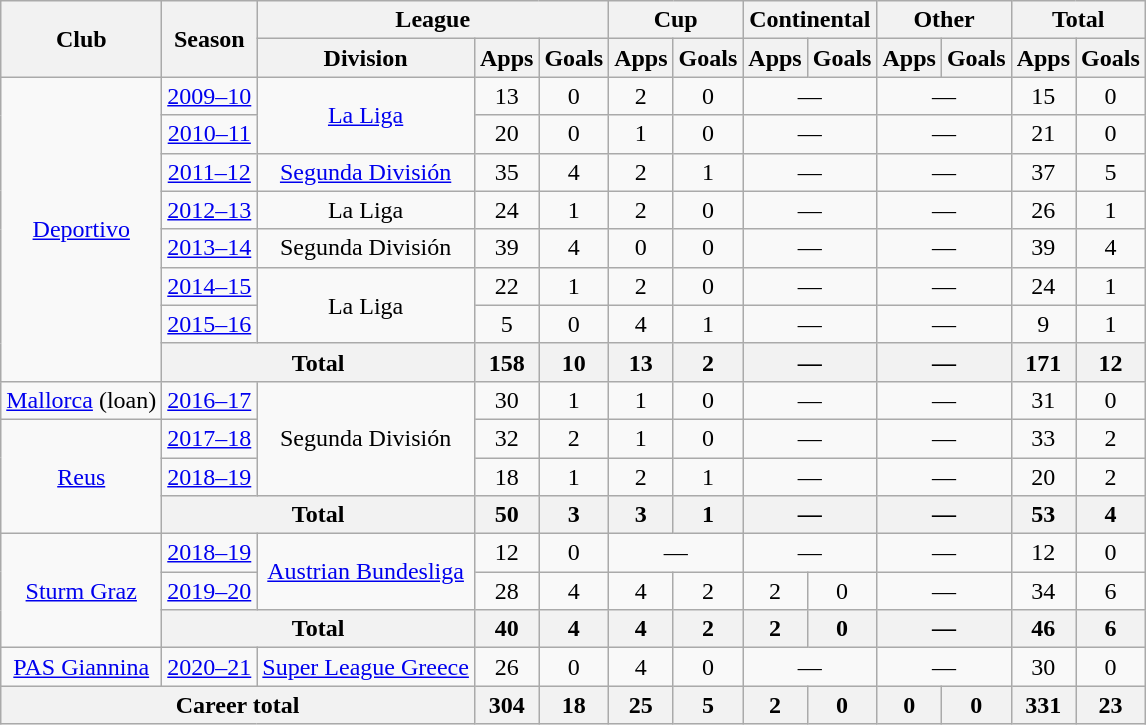<table class="wikitable" style="text-align:center">
<tr>
<th rowspan="2">Club</th>
<th rowspan="2">Season</th>
<th colspan="3">League</th>
<th colspan="2">Cup</th>
<th colspan="2">Continental</th>
<th colspan="2">Other</th>
<th colspan="2">Total</th>
</tr>
<tr>
<th>Division</th>
<th>Apps</th>
<th>Goals</th>
<th>Apps</th>
<th>Goals</th>
<th>Apps</th>
<th>Goals</th>
<th>Apps</th>
<th>Goals</th>
<th>Apps</th>
<th>Goals</th>
</tr>
<tr>
<td rowspan="8"><a href='#'>Deportivo</a></td>
<td><a href='#'>2009–10</a></td>
<td rowspan="2"><a href='#'>La Liga</a></td>
<td>13</td>
<td>0</td>
<td>2</td>
<td>0</td>
<td colspan="2">—</td>
<td colspan="2">—</td>
<td>15</td>
<td>0</td>
</tr>
<tr>
<td><a href='#'>2010–11</a></td>
<td>20</td>
<td>0</td>
<td>1</td>
<td>0</td>
<td colspan="2">—</td>
<td colspan="2">—</td>
<td>21</td>
<td>0</td>
</tr>
<tr>
<td><a href='#'>2011–12</a></td>
<td><a href='#'>Segunda División</a></td>
<td>35</td>
<td>4</td>
<td>2</td>
<td>1</td>
<td colspan="2">—</td>
<td colspan="2">—</td>
<td>37</td>
<td>5</td>
</tr>
<tr>
<td><a href='#'>2012–13</a></td>
<td>La Liga</td>
<td>24</td>
<td>1</td>
<td>2</td>
<td>0</td>
<td colspan="2">—</td>
<td colspan="2">—</td>
<td>26</td>
<td>1</td>
</tr>
<tr>
<td><a href='#'>2013–14</a></td>
<td>Segunda División</td>
<td>39</td>
<td>4</td>
<td>0</td>
<td>0</td>
<td colspan="2">—</td>
<td colspan="2">—</td>
<td>39</td>
<td>4</td>
</tr>
<tr>
<td><a href='#'>2014–15</a></td>
<td rowspan="2">La Liga</td>
<td>22</td>
<td>1</td>
<td>2</td>
<td>0</td>
<td colspan="2">—</td>
<td colspan="2">—</td>
<td>24</td>
<td>1</td>
</tr>
<tr>
<td><a href='#'>2015–16</a></td>
<td>5</td>
<td>0</td>
<td>4</td>
<td>1</td>
<td colspan="2">—</td>
<td colspan="2">—</td>
<td>9</td>
<td>1</td>
</tr>
<tr>
<th colspan="2">Total</th>
<th>158</th>
<th>10</th>
<th>13</th>
<th>2</th>
<th colspan="2">—</th>
<th colspan="2">—</th>
<th>171</th>
<th>12</th>
</tr>
<tr>
<td><a href='#'>Mallorca</a> (loan)</td>
<td><a href='#'>2016–17</a></td>
<td rowspan="3">Segunda División</td>
<td>30</td>
<td>1</td>
<td>1</td>
<td>0</td>
<td colspan="2">—</td>
<td colspan="2">—</td>
<td>31</td>
<td>0</td>
</tr>
<tr>
<td rowspan="3"><a href='#'>Reus</a></td>
<td><a href='#'>2017–18</a></td>
<td>32</td>
<td>2</td>
<td>1</td>
<td>0</td>
<td colspan="2">—</td>
<td colspan="2">—</td>
<td>33</td>
<td>2</td>
</tr>
<tr>
<td><a href='#'>2018–19</a></td>
<td>18</td>
<td>1</td>
<td>2</td>
<td>1</td>
<td colspan="2">—</td>
<td colspan="2">—</td>
<td>20</td>
<td>2</td>
</tr>
<tr>
<th colspan="2">Total</th>
<th>50</th>
<th>3</th>
<th>3</th>
<th>1</th>
<th colspan="2">—</th>
<th colspan="2">—</th>
<th>53</th>
<th>4</th>
</tr>
<tr>
<td rowspan="3"><a href='#'>Sturm Graz</a></td>
<td><a href='#'>2018–19</a></td>
<td rowspan="2"><a href='#'>Austrian Bundesliga</a></td>
<td>12</td>
<td>0</td>
<td colspan="2">—</td>
<td colspan="2">—</td>
<td colspan="2">—</td>
<td>12</td>
<td>0</td>
</tr>
<tr>
<td><a href='#'>2019–20</a></td>
<td>28</td>
<td>4</td>
<td>4</td>
<td>2</td>
<td>2</td>
<td>0</td>
<td colspan="2">—</td>
<td>34</td>
<td>6</td>
</tr>
<tr>
<th colspan="2">Total</th>
<th>40</th>
<th>4</th>
<th>4</th>
<th>2</th>
<th>2</th>
<th>0</th>
<th colspan="2">—</th>
<th>46</th>
<th>6</th>
</tr>
<tr>
<td><a href='#'>PAS Giannina</a></td>
<td><a href='#'>2020–21</a></td>
<td><a href='#'>Super League Greece</a></td>
<td>26</td>
<td>0</td>
<td>4</td>
<td>0</td>
<td colspan="2">—</td>
<td colspan="2">—</td>
<td>30</td>
<td>0</td>
</tr>
<tr>
<th colspan="3">Career total</th>
<th>304</th>
<th>18</th>
<th>25</th>
<th>5</th>
<th>2</th>
<th>0</th>
<th>0</th>
<th>0</th>
<th>331</th>
<th>23</th>
</tr>
</table>
